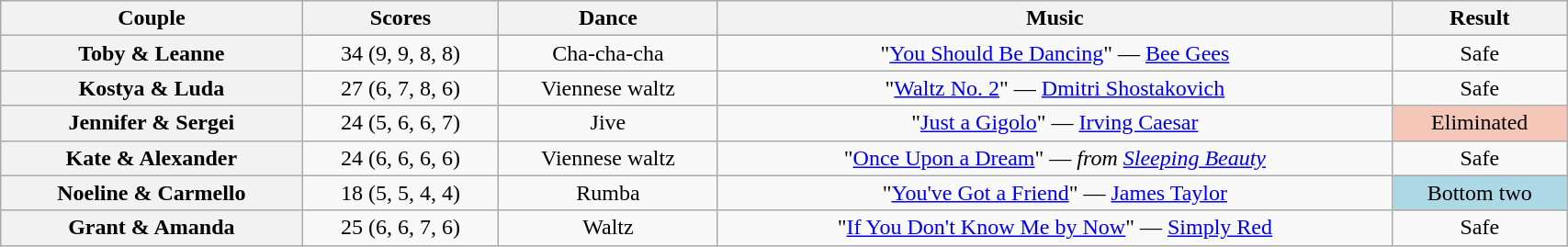<table class="wikitable sortable" style="text-align:center; width: 90%">
<tr>
<th scope="col">Couple</th>
<th scope="col">Scores</th>
<th scope="col" class="unsortable">Dance</th>
<th scope="col" class="unsortable">Music</th>
<th scope="col" class="unsortable">Result</th>
</tr>
<tr>
<th scope="row">Toby & Leanne</th>
<td>34 (9, 9, 8, 8)</td>
<td>Cha-cha-cha</td>
<td>"<a href='#'>You Should Be Dancing</a>" — <a href='#'>Bee Gees</a></td>
<td>Safe</td>
</tr>
<tr>
<th scope="row">Kostya & Luda</th>
<td>27 (6, 7, 8, 6)</td>
<td>Viennese waltz</td>
<td>"<a href='#'>Waltz No. 2</a>" — <a href='#'>Dmitri Shostakovich</a></td>
<td>Safe</td>
</tr>
<tr>
<th scope="row">Jennifer & Sergei</th>
<td>24 (5, 6, 6, 7)</td>
<td>Jive</td>
<td>"<a href='#'>Just a Gigolo</a>" — <a href='#'>Irving Caesar</a></td>
<td bgcolor="f4c7b8">Eliminated</td>
</tr>
<tr>
<th scope="row">Kate & Alexander</th>
<td>24 (6, 6, 6, 6)</td>
<td>Viennese waltz</td>
<td>"<a href='#'>Once Upon a Dream</a>" — <em>from <a href='#'>Sleeping Beauty</a></em></td>
<td>Safe</td>
</tr>
<tr>
<th scope="row">Noeline & Carmello</th>
<td>18 (5, 5, 4, 4)</td>
<td>Rumba</td>
<td>"<a href='#'>You've Got a Friend</a>" — <a href='#'>James Taylor</a></td>
<td bgcolor="lightblue">Bottom two</td>
</tr>
<tr>
<th scope="row">Grant & Amanda</th>
<td>25 (6, 6, 7, 6)</td>
<td>Waltz</td>
<td>"<a href='#'>If You Don't Know Me by Now</a>" — <a href='#'>Simply Red</a></td>
<td>Safe</td>
</tr>
</table>
